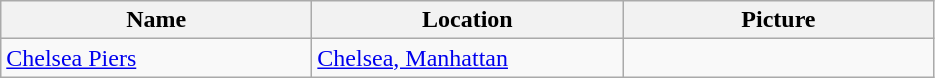<table class="wikitable">
<tr>
<th width="200px">Name</th>
<th width="200px">Location</th>
<th width="200px">Picture</th>
</tr>
<tr>
<td><a href='#'>Chelsea Piers</a></td>
<td><a href='#'>Chelsea, Manhattan</a></td>
<td></td>
</tr>
</table>
